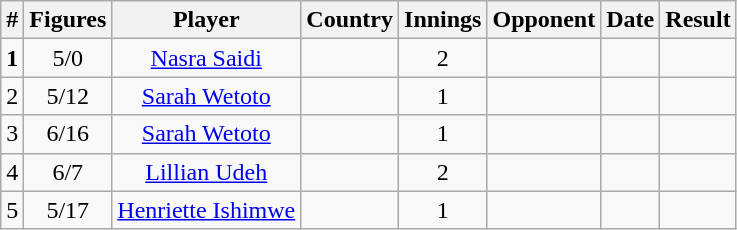<table class="wikitable"  style="font-size:100%"  width:"100%">
<tr align="center";>
<th>#</th>
<th>Figures</th>
<th>Player</th>
<th>Country</th>
<th>Innings</th>
<th>Opponent</th>
<th>Date</th>
<th>Result</th>
</tr>
<tr align="center";>
<td><strong>1</strong></td>
<td>5/0</td>
<td><a href='#'>Nasra Saidi</a></td>
<td></td>
<td>2</td>
<td></td>
<td></td>
<td></td>
</tr>
<tr align="center";>
<td>2</td>
<td>5/12</td>
<td><a href='#'>Sarah Wetoto</a></td>
<td></td>
<td>1</td>
<td></td>
<td></td>
<td></td>
</tr>
<tr align="center";>
<td>3</td>
<td>6/16</td>
<td><a href='#'>Sarah Wetoto</a></td>
<td></td>
<td>1</td>
<td></td>
<td></td>
<td></td>
</tr>
<tr align="center";>
<td>4</td>
<td>6/7</td>
<td><a href='#'>Lillian Udeh</a></td>
<td></td>
<td>2</td>
<td></td>
<td></td>
<td></td>
</tr>
<tr align="center";>
<td>5</td>
<td>5/17</td>
<td><a href='#'>Henriette Ishimwe</a></td>
<td></td>
<td>1</td>
<td></td>
<td></td>
<td></td>
</tr>
</table>
